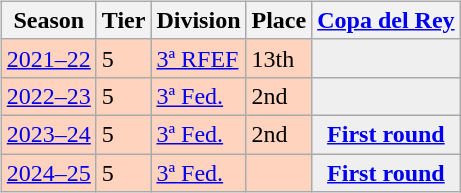<table>
<tr>
<td valign="top" width=0%><br><table class="wikitable">
<tr style="background:#f0f6fa;">
<th>Season</th>
<th>Tier</th>
<th>Division</th>
<th>Place</th>
<th><a href='#'>Copa del Rey</a></th>
</tr>
<tr>
<td style="background:#FFD3BD;"><a href='#'>2021–22</a></td>
<td style="background:#FFD3BD;">5</td>
<td style="background:#FFD3BD;"><a href='#'>3ª RFEF</a></td>
<td style="background:#FFD3BD;">13th</td>
<th style="background:#efefef;"></th>
</tr>
<tr>
<td style="background:#FFD3BD;"><a href='#'>2022–23</a></td>
<td style="background:#FFD3BD;">5</td>
<td style="background:#FFD3BD;"><a href='#'>3ª Fed.</a></td>
<td style="background:#FFD3BD;">2nd</td>
<th style="background:#efefef;"></th>
</tr>
<tr>
<td style="background:#FFD3BD;"><a href='#'>2023–24</a></td>
<td style="background:#FFD3BD;">5</td>
<td style="background:#FFD3BD;"><a href='#'>3ª Fed.</a></td>
<td style="background:#FFD3BD;">2nd</td>
<th style="background:#efefef;"><a href='#'>First round</a></th>
</tr>
<tr>
<td style="background:#FFD3BD;"><a href='#'>2024–25</a></td>
<td style="background:#FFD3BD;">5</td>
<td style="background:#FFD3BD;"><a href='#'>3ª Fed.</a></td>
<td style="background:#FFD3BD;"></td>
<th style="background:#efefef;"><a href='#'>First round</a></th>
</tr>
</table>
</td>
</tr>
</table>
